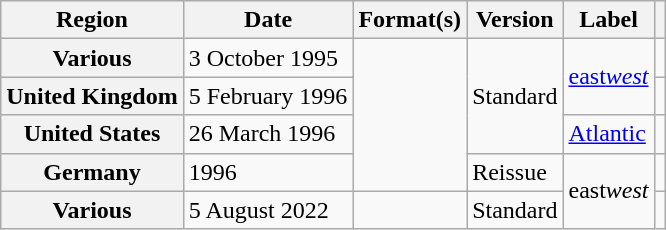<table class="wikitable plainrowheaders">
<tr>
<th scope="col">Region</th>
<th scope="col">Date</th>
<th scope="col">Format(s)</th>
<th scope="col">Version</th>
<th scope="col">Label</th>
<th scope="col"></th>
</tr>
<tr>
<th scope="row">Various</th>
<td>3 October 1995</td>
<td rowspan="4"></td>
<td rowspan="3">Standard</td>
<td rowspan="2"><a href='#'>east<em>west</em></a></td>
<td style="text-align:center;"></td>
</tr>
<tr>
<th scope="row">United Kingdom</th>
<td>5 February 1996</td>
<td style="text-align:center;"></td>
</tr>
<tr>
<th scope="row">United States</th>
<td>26 March 1996</td>
<td><a href='#'>Atlantic</a></td>
<td style="text-align:center;"></td>
</tr>
<tr>
<th scope="row">Germany</th>
<td>1996</td>
<td>Reissue</td>
<td rowspan="2">east<em>west</em></td>
<td style="text-align:center;"></td>
</tr>
<tr>
<th scope="row">Various</th>
<td>5 August 2022</td>
<td></td>
<td>Standard</td>
<td style="text-align:center;"></td>
</tr>
</table>
